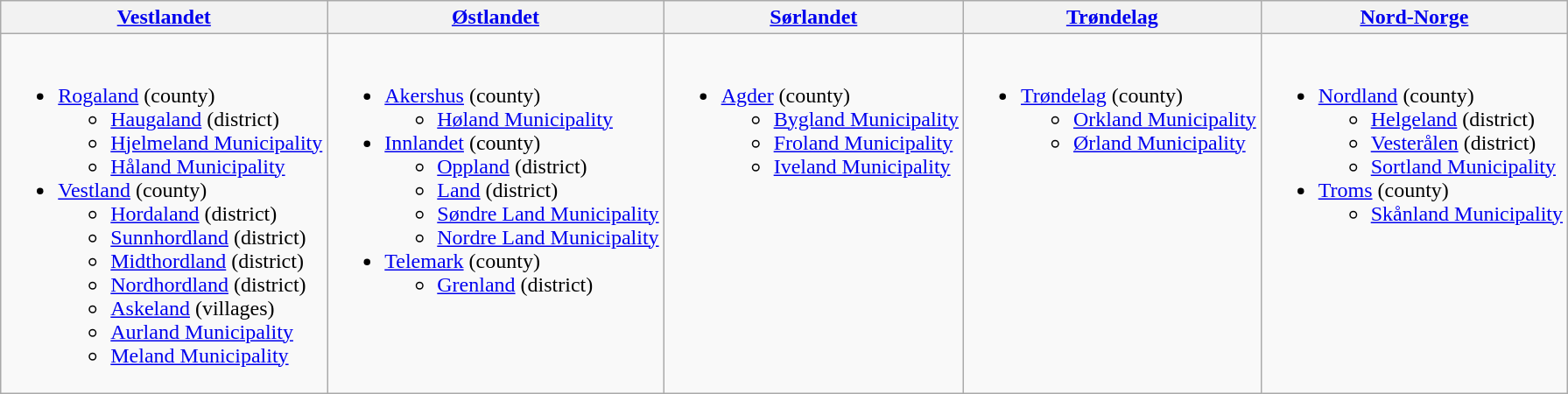<table class="wikitable">
<tr>
<th><a href='#'>Vestlandet</a></th>
<th><a href='#'>Østlandet</a></th>
<th><a href='#'>Sørlandet</a></th>
<th><a href='#'>Trøndelag</a></th>
<th><a href='#'>Nord-Norge</a></th>
</tr>
<tr>
<td valign="top"><br><ul><li><a href='#'>Rogaland</a> (county)<ul><li><a href='#'>Haugaland</a> (district)</li><li><a href='#'>Hjelmeland Municipality</a></li><li><a href='#'>Håland Municipality</a></li></ul></li><li><a href='#'>Vestland</a> (county)<ul><li><a href='#'>Hordaland</a> (district)</li><li><a href='#'>Sunnhordland</a> (district)</li><li><a href='#'>Midthordland</a> (district)</li><li><a href='#'>Nordhordland</a> (district)</li><li><a href='#'>Askeland</a> (villages)</li><li><a href='#'>Aurland Municipality</a></li><li><a href='#'>Meland Municipality</a></li></ul></li></ul></td>
<td valign="top"><br><ul><li><a href='#'>Akershus</a> (county)<ul><li><a href='#'>Høland Municipality</a></li></ul></li><li><a href='#'>Innlandet</a> (county)<ul><li><a href='#'>Oppland</a> (district)</li><li><a href='#'>Land</a> (district)</li><li><a href='#'>Søndre Land Municipality</a></li><li><a href='#'>Nordre Land Municipality</a></li></ul></li><li><a href='#'>Telemark</a> (county)<ul><li><a href='#'>Grenland</a> (district)</li></ul></li></ul></td>
<td valign="top"><br><ul><li><a href='#'>Agder</a> (county)<ul><li><a href='#'>Bygland Municipality</a></li><li><a href='#'>Froland Municipality</a></li><li><a href='#'>Iveland Municipality</a></li></ul></li></ul></td>
<td valign="top"><br><ul><li><a href='#'>Trøndelag</a> (county)<ul><li><a href='#'>Orkland Municipality</a></li><li><a href='#'>Ørland Municipality</a></li></ul></li></ul></td>
<td valign="top"><br><ul><li><a href='#'>Nordland</a> (county)<ul><li><a href='#'>Helgeland</a> (district)</li><li><a href='#'>Vesterålen</a> (district)</li><li><a href='#'>Sortland Municipality</a></li></ul></li><li><a href='#'>Troms</a> (county)<ul><li><a href='#'>Skånland Municipality</a></li></ul></li></ul></td>
</tr>
</table>
